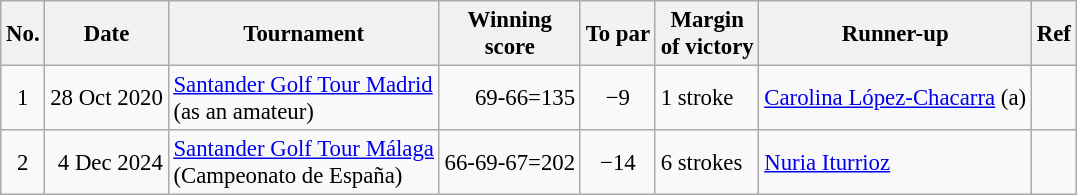<table class="wikitable" style="font-size:95%;">
<tr>
<th>No.</th>
<th>Date</th>
<th>Tournament</th>
<th>Winning<br>score</th>
<th>To par</th>
<th>Margin<br>of victory</th>
<th>Runner-up</th>
<th>Ref</th>
</tr>
<tr>
<td align=center>1</td>
<td align=right>28 Oct 2020</td>
<td><a href='#'>Santander Golf Tour Madrid</a> <br> (as an amateur)</td>
<td align=right>69-66=135</td>
<td align=center>−9</td>
<td>1 stroke</td>
<td> <a href='#'>Carolina López-Chacarra</a> (a)</td>
<td></td>
</tr>
<tr>
<td align=center>2</td>
<td align=right>4 Dec 2024</td>
<td><a href='#'>Santander Golf Tour Málaga</a> <br> (Campeonato de España)</td>
<td align=right>66-69-67=202</td>
<td align=center>−14</td>
<td>6 strokes</td>
<td> <a href='#'>Nuria Iturrioz</a></td>
<td></td>
</tr>
</table>
